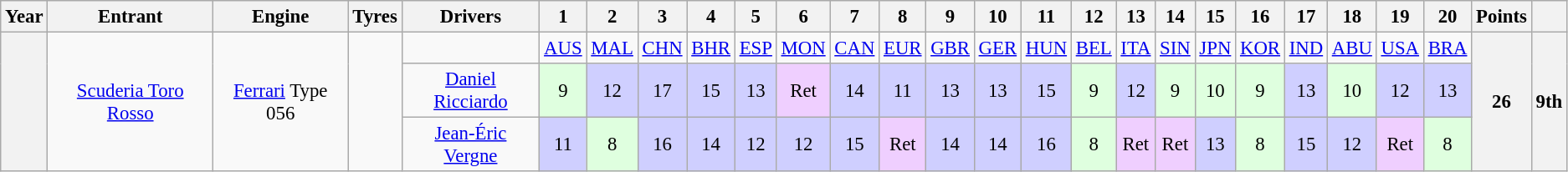<table class="wikitable" style="text-align:center; font-size:95%">
<tr>
<th>Year</th>
<th>Entrant</th>
<th>Engine</th>
<th>Tyres</th>
<th>Drivers</th>
<th>1</th>
<th>2</th>
<th>3</th>
<th>4</th>
<th>5</th>
<th>6</th>
<th>7</th>
<th>8</th>
<th>9</th>
<th>10</th>
<th>11</th>
<th>12</th>
<th>13</th>
<th>14</th>
<th>15</th>
<th>16</th>
<th>17</th>
<th>18</th>
<th>19</th>
<th>20</th>
<th>Points</th>
<th></th>
</tr>
<tr>
<th rowspan=3></th>
<td rowspan=3><a href='#'>Scuderia Toro Rosso</a></td>
<td rowspan=3><a href='#'>Ferrari</a> Type 056</td>
<td rowspan=3></td>
<td></td>
<td><a href='#'>AUS</a></td>
<td><a href='#'>MAL</a></td>
<td><a href='#'>CHN</a></td>
<td><a href='#'>BHR</a></td>
<td><a href='#'>ESP</a></td>
<td><a href='#'>MON</a></td>
<td><a href='#'>CAN</a></td>
<td><a href='#'>EUR</a></td>
<td><a href='#'>GBR</a></td>
<td><a href='#'>GER</a></td>
<td><a href='#'>HUN</a></td>
<td><a href='#'>BEL</a></td>
<td><a href='#'>ITA</a></td>
<td><a href='#'>SIN</a></td>
<td><a href='#'>JPN</a></td>
<td><a href='#'>KOR</a></td>
<td><a href='#'>IND</a></td>
<td><a href='#'>ABU</a></td>
<td><a href='#'>USA</a></td>
<td><a href='#'>BRA</a></td>
<th rowspan="3">26</th>
<th rowspan="3">9th</th>
</tr>
<tr>
<td> <a href='#'>Daniel Ricciardo</a></td>
<td style="background:#dfffdf;">9</td>
<td style="background:#cfcfff;">12</td>
<td style="background:#cfcfff;">17</td>
<td style="background:#cfcfff;">15</td>
<td style="background:#cfcfff;">13</td>
<td style="background:#efcfff;">Ret</td>
<td style="background:#cfcfff;">14</td>
<td style="background:#cfcfff;">11</td>
<td style="background:#cfcfff;">13</td>
<td style="background:#cfcfff;">13</td>
<td style="background:#cfcfff;">15</td>
<td style="background:#dfffdf;">9</td>
<td style="background:#cfcfff;">12</td>
<td style="background:#dfffdf;">9</td>
<td style="background:#dfffdf;">10</td>
<td style="background:#dfffdf;">9</td>
<td style="background:#cfcfff;">13</td>
<td style="background:#dfffdf;">10</td>
<td style="background:#cfcfff;">12</td>
<td style="background:#cfcfff;">13</td>
</tr>
<tr>
<td> <a href='#'>Jean-Éric Vergne</a></td>
<td style="background:#CFCFFF;">11</td>
<td style="background:#dfffdf;">8</td>
<td style="background:#cfcfff;">16</td>
<td style="background:#cfcfff;">14</td>
<td style="background:#cfcfff;">12</td>
<td style="background:#cfcfff;">12</td>
<td style="background:#cfcfff;">15</td>
<td style="background:#efcfff;">Ret</td>
<td style="background:#cfcfff;">14</td>
<td style="background:#cfcfff;">14</td>
<td style="background:#cfcfff;">16</td>
<td style="background:#dfffdf;">8</td>
<td style="background:#efcfff;">Ret</td>
<td style="background:#efcfff;">Ret</td>
<td style="background:#cfcfff;">13</td>
<td style="background:#dfffdf;">8</td>
<td style="background:#cfcfff;">15</td>
<td style="background:#cfcfff;">12</td>
<td style="background:#efcfff;">Ret</td>
<td style="background:#dfffdf;">8</td>
</tr>
</table>
